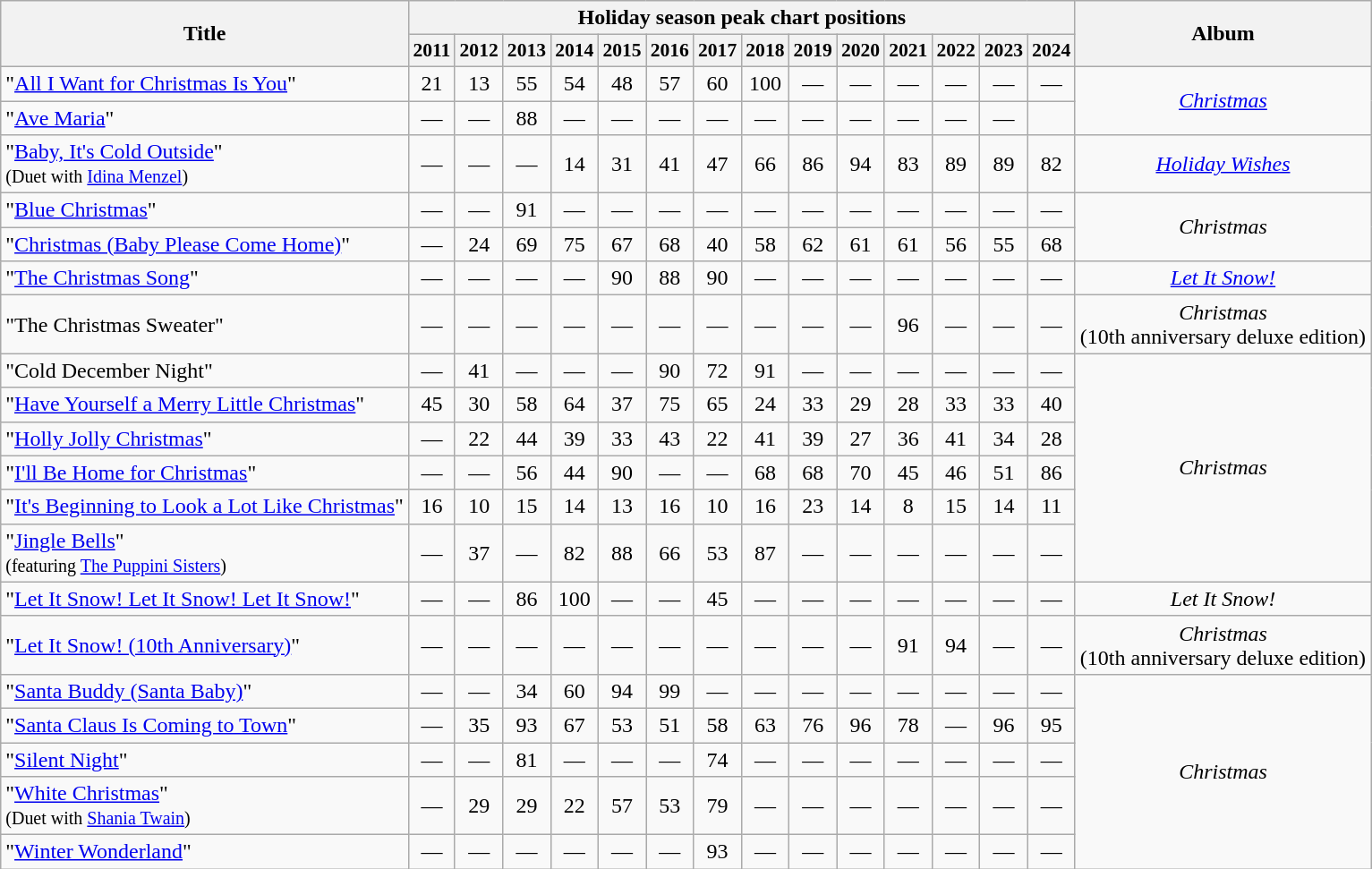<table class = "wikitable" style = text-align:center;>
<tr>
<th rowspan = "2">Title</th>
<th colspan = "14">Holiday season peak chart positions</th>
<th rowspan = "2">Album</th>
</tr>
<tr style = "width:3em;font-size:90%;">
<th align = center>2011</th>
<th align = center>2012</th>
<th align = center>2013</th>
<th align = center>2014</th>
<th align = center>2015</th>
<th align = center>2016</th>
<th align = center>2017</th>
<th align = center>2018</th>
<th align = center>2019</th>
<th align = center>2020</th>
<th align = center>2021</th>
<th align = center>2022</th>
<th align = center>2023</th>
<th align = center>2024</th>
</tr>
<tr>
<td align = left>"<a href='#'>All I Want for Christmas Is You</a>"</td>
<td>21</td>
<td>13</td>
<td>55</td>
<td>54</td>
<td>48</td>
<td>57</td>
<td>60</td>
<td>100</td>
<td>—</td>
<td>—</td>
<td>—</td>
<td>—</td>
<td>—</td>
<td>—</td>
<td rowspan = "2" align = center><em><a href='#'>Christmas</a></em></td>
</tr>
<tr>
<td align = left>"<a href='#'>Ave Maria</a>"</td>
<td>—</td>
<td>—</td>
<td>88</td>
<td>—</td>
<td>—</td>
<td>—</td>
<td>—</td>
<td>—</td>
<td>—</td>
<td>—</td>
<td>—</td>
<td>—</td>
<td>—</td>
</tr>
<tr>
<td align = left>"<a href='#'>Baby, It's Cold Outside</a>"<br><small>(Duet with <a href='#'>Idina Menzel</a>)</small></td>
<td>—</td>
<td>—</td>
<td>—</td>
<td>14</td>
<td>31</td>
<td>41</td>
<td>47</td>
<td>66</td>
<td>86</td>
<td>94</td>
<td>83</td>
<td>89</td>
<td>89</td>
<td>82</td>
<td align = center><em><a href='#'>Holiday Wishes</a></em></td>
</tr>
<tr>
<td align = left>"<a href='#'>Blue Christmas</a>"</td>
<td>—</td>
<td>—</td>
<td>91</td>
<td>—</td>
<td>—</td>
<td>—</td>
<td>—</td>
<td>—</td>
<td>—</td>
<td>—</td>
<td>—</td>
<td>—</td>
<td>—</td>
<td>—</td>
<td rowspan = "2" align = center><em>Christmas</em></td>
</tr>
<tr>
<td align = left>"<a href='#'>Christmas (Baby Please Come Home)</a>"</td>
<td>—</td>
<td>24</td>
<td>69</td>
<td>75</td>
<td>67</td>
<td>68</td>
<td>40</td>
<td>58</td>
<td>62</td>
<td>61</td>
<td>61</td>
<td>56</td>
<td>55</td>
<td>68</td>
</tr>
<tr>
<td align = left>"<a href='#'>The Christmas Song</a>"</td>
<td>—</td>
<td>—</td>
<td>—</td>
<td>—</td>
<td>90</td>
<td>88</td>
<td>90</td>
<td>—</td>
<td>—</td>
<td>—</td>
<td>—</td>
<td>—</td>
<td>—</td>
<td>—</td>
<td align = center><em><a href='#'>Let It Snow!</a></em></td>
</tr>
<tr>
<td align = left>"The Christmas Sweater"</td>
<td>—</td>
<td>—</td>
<td>—</td>
<td>—</td>
<td>—</td>
<td>—</td>
<td>—</td>
<td>—</td>
<td>—</td>
<td>—</td>
<td>96</td>
<td>—</td>
<td>—</td>
<td>—</td>
<td align = center><em>Christmas</em><br>(10th anniversary deluxe edition)</td>
</tr>
<tr>
<td align = left>"Cold December Night"</td>
<td>—</td>
<td>41</td>
<td>—</td>
<td>—</td>
<td>—</td>
<td>90</td>
<td>72</td>
<td>91</td>
<td>—</td>
<td>—</td>
<td>—</td>
<td>—</td>
<td>—</td>
<td>—</td>
<td rowspan = "6" align = center><em>Christmas</em></td>
</tr>
<tr>
<td align = left>"<a href='#'>Have Yourself a Merry Little Christmas</a>"</td>
<td>45</td>
<td>30</td>
<td>58</td>
<td>64</td>
<td>37</td>
<td>75</td>
<td>65</td>
<td>24</td>
<td>33</td>
<td>29</td>
<td>28</td>
<td>33</td>
<td>33</td>
<td>40</td>
</tr>
<tr>
<td align = left>"<a href='#'>Holly Jolly Christmas</a>"</td>
<td>—</td>
<td>22</td>
<td>44</td>
<td>39</td>
<td>33</td>
<td>43</td>
<td>22</td>
<td>41</td>
<td>39</td>
<td>27</td>
<td>36</td>
<td>41</td>
<td>34</td>
<td>28</td>
</tr>
<tr>
<td align = left>"<a href='#'>I'll Be Home for Christmas</a>"</td>
<td>—</td>
<td>—</td>
<td>56</td>
<td>44</td>
<td>90</td>
<td>—</td>
<td>—</td>
<td>68</td>
<td>68</td>
<td>70</td>
<td>45</td>
<td>46</td>
<td>51</td>
<td>86</td>
</tr>
<tr>
<td align = left>"<a href='#'>It's Beginning to Look a Lot Like Christmas</a>"</td>
<td>16</td>
<td>10</td>
<td>15</td>
<td>14</td>
<td>13</td>
<td>16</td>
<td>10</td>
<td>16</td>
<td>23</td>
<td>14</td>
<td>8</td>
<td>15</td>
<td>14</td>
<td>11</td>
</tr>
<tr>
<td align = left>"<a href='#'>Jingle Bells</a>"<br><small>(featuring <a href='#'>The Puppini Sisters</a>)</small></td>
<td>—</td>
<td>37</td>
<td>—</td>
<td>82</td>
<td>88</td>
<td>66</td>
<td>53</td>
<td>87</td>
<td>—</td>
<td>—</td>
<td>—</td>
<td>—</td>
<td>—</td>
<td>—</td>
</tr>
<tr>
<td align = left>"<a href='#'>Let It Snow! Let It Snow! Let It Snow!</a>"</td>
<td>—</td>
<td>—</td>
<td>86</td>
<td>100</td>
<td>—</td>
<td>—</td>
<td>45</td>
<td>—</td>
<td>—</td>
<td>—</td>
<td>—</td>
<td>—</td>
<td>—</td>
<td>—</td>
<td align = center><em>Let It Snow!</em></td>
</tr>
<tr>
<td align = left>"<a href='#'>Let It Snow! (10th Anniversary)</a>"</td>
<td>—</td>
<td>—</td>
<td>—</td>
<td>—</td>
<td>—</td>
<td>—</td>
<td>—</td>
<td>—</td>
<td>—</td>
<td>—</td>
<td>91</td>
<td>94</td>
<td>—</td>
<td>—</td>
<td align = center><em>Christmas</em><br>(10th anniversary deluxe edition)</td>
</tr>
<tr>
<td align = left>"<a href='#'>Santa Buddy (Santa Baby)</a>"</td>
<td>—</td>
<td>—</td>
<td>34</td>
<td>60</td>
<td>94</td>
<td>99</td>
<td>—</td>
<td>—</td>
<td>—</td>
<td>—</td>
<td>—</td>
<td>—</td>
<td>—</td>
<td>—</td>
<td rowspan = "5" align = center><em>Christmas</em></td>
</tr>
<tr>
<td align = left>"<a href='#'>Santa Claus Is Coming to Town</a>"</td>
<td>—</td>
<td>35</td>
<td>93</td>
<td>67</td>
<td>53</td>
<td>51</td>
<td>58</td>
<td>63</td>
<td>76</td>
<td>96</td>
<td>78</td>
<td>—</td>
<td>96</td>
<td>95</td>
</tr>
<tr>
<td align = left>"<a href='#'>Silent Night</a>"</td>
<td>—</td>
<td>—</td>
<td>81</td>
<td>—</td>
<td>—</td>
<td>—</td>
<td>74</td>
<td>—</td>
<td>—</td>
<td>—</td>
<td>—</td>
<td>—</td>
<td>—</td>
<td>—</td>
</tr>
<tr>
<td align = left>"<a href='#'>White Christmas</a>"<br><small>(Duet with <a href='#'>Shania Twain</a>)</small></td>
<td>—</td>
<td>29</td>
<td>29</td>
<td>22</td>
<td>57</td>
<td>53</td>
<td>79</td>
<td>—</td>
<td>—</td>
<td>—</td>
<td>—</td>
<td>—</td>
<td>—</td>
<td>—</td>
</tr>
<tr>
<td align = left>"<a href='#'>Winter Wonderland</a>"</td>
<td>—</td>
<td>—</td>
<td>—</td>
<td>—</td>
<td>—</td>
<td>—</td>
<td>93</td>
<td>—</td>
<td>—</td>
<td>—</td>
<td>—</td>
<td>—</td>
<td>—</td>
<td>—</td>
</tr>
</table>
